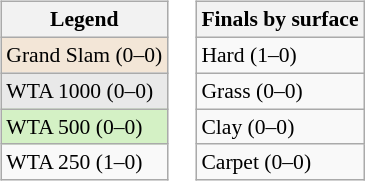<table>
<tr valign=top>
<td><br><table class=wikitable style="font-size:90%;">
<tr>
<th>Legend</th>
</tr>
<tr>
<td bgcolor=f3e6d7>Grand Slam (0–0)</td>
</tr>
<tr>
<td bgcolor=e9e9e9>WTA 1000 (0–0)</td>
</tr>
<tr>
<td bgcolor=d4f1c5>WTA 500 (0–0)</td>
</tr>
<tr>
<td>WTA 250 (1–0)</td>
</tr>
</table>
</td>
<td><br><table class=wikitable style="font-size:90%;">
<tr>
<th>Finals by surface</th>
</tr>
<tr>
<td>Hard (1–0)</td>
</tr>
<tr>
<td>Grass (0–0)</td>
</tr>
<tr>
<td>Clay (0–0)</td>
</tr>
<tr>
<td>Carpet (0–0)</td>
</tr>
</table>
</td>
</tr>
</table>
